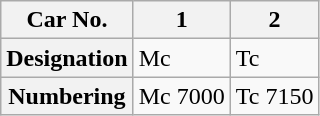<table class="wikitable">
<tr>
<th>Car No.</th>
<th>1</th>
<th>2</th>
</tr>
<tr>
<th>Designation</th>
<td>Mc</td>
<td>Tc</td>
</tr>
<tr>
<th>Numbering</th>
<td>Mc 7000</td>
<td>Tc 7150</td>
</tr>
</table>
